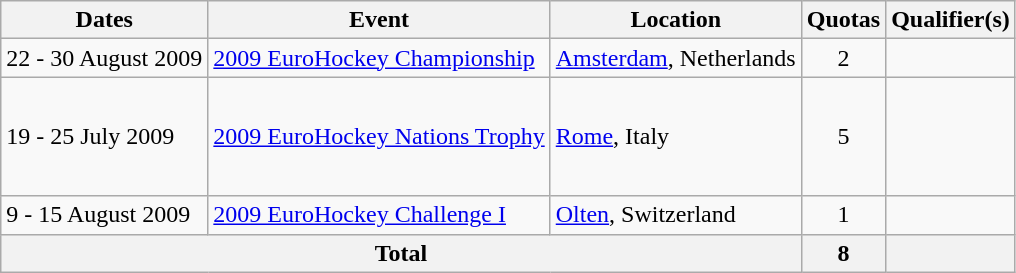<table class=wikitable>
<tr>
<th>Dates</th>
<th>Event</th>
<th>Location</th>
<th>Quotas</th>
<th>Qualifier(s)</th>
</tr>
<tr>
<td>22 - 30 August 2009</td>
<td><a href='#'>2009 EuroHockey Championship</a></td>
<td><a href='#'>Amsterdam</a>, Netherlands</td>
<td align=center>2</td>
<td> <br> </td>
</tr>
<tr>
<td>19 - 25 July 2009</td>
<td><a href='#'>2009 EuroHockey Nations Trophy</a></td>
<td><a href='#'>Rome</a>, Italy</td>
<td align=center>5</td>
<td> <br>  <br>  <br>  <br> </td>
</tr>
<tr>
<td>9 - 15 August 2009</td>
<td><a href='#'>2009 EuroHockey Challenge I</a></td>
<td><a href='#'>Olten</a>, Switzerland</td>
<td align=center>1</td>
<td></td>
</tr>
<tr>
<th colspan="3">Total</th>
<th>8</th>
<th></th>
</tr>
</table>
